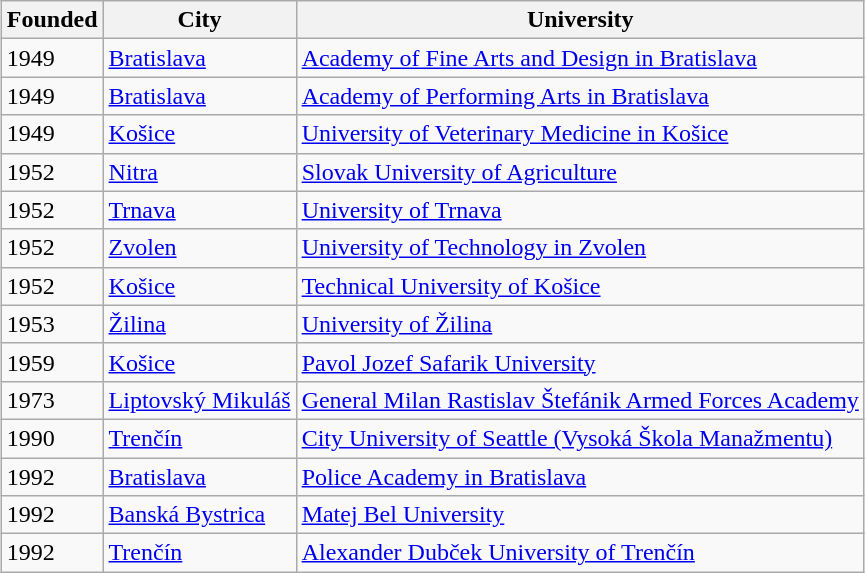<table class="wikitable sortable" style="margin:1px; border:1px solid #ccc;">
<tr style="text-align:left; vertical-align:top;" ">
<th>Founded</th>
<th>City</th>
<th>University</th>
</tr>
<tr>
<td>1949</td>
<td><a href='#'>Bratislava</a></td>
<td><a href='#'>Academy of Fine Arts and Design in Bratislava</a></td>
</tr>
<tr>
<td>1949</td>
<td><a href='#'>Bratislava</a></td>
<td><a href='#'>Academy of Performing Arts in Bratislava</a></td>
</tr>
<tr>
<td>1949</td>
<td><a href='#'>Košice</a></td>
<td><a href='#'>University of Veterinary Medicine in Košice</a></td>
</tr>
<tr>
<td>1952</td>
<td><a href='#'>Nitra</a></td>
<td><a href='#'>Slovak University of Agriculture</a></td>
</tr>
<tr>
<td>1952</td>
<td><a href='#'>Trnava</a></td>
<td><a href='#'>University of Trnava</a></td>
</tr>
<tr>
<td>1952</td>
<td><a href='#'>Zvolen</a></td>
<td><a href='#'>University of Technology in Zvolen</a></td>
</tr>
<tr>
<td>1952</td>
<td><a href='#'>Košice</a></td>
<td><a href='#'>Technical University of Košice</a></td>
</tr>
<tr>
<td>1953</td>
<td><a href='#'>Žilina</a></td>
<td><a href='#'>University of Žilina</a></td>
</tr>
<tr>
<td>1959</td>
<td><a href='#'>Košice</a></td>
<td><a href='#'>Pavol Jozef Safarik University</a></td>
</tr>
<tr>
<td>1973</td>
<td><a href='#'>Liptovský Mikuláš</a></td>
<td><a href='#'>General Milan Rastislav Štefánik Armed Forces Academy</a></td>
</tr>
<tr>
<td>1990</td>
<td><a href='#'>Trenčín</a></td>
<td><a href='#'>City University of Seattle (Vysoká Škola Manažmentu)</a></td>
</tr>
<tr>
<td>1992</td>
<td><a href='#'>Bratislava</a></td>
<td><a href='#'>Police Academy in Bratislava</a></td>
</tr>
<tr>
<td>1992</td>
<td><a href='#'>Banská Bystrica</a></td>
<td><a href='#'>Matej Bel University</a></td>
</tr>
<tr>
<td>1992</td>
<td><a href='#'>Trenčín</a></td>
<td><a href='#'>Alexander Dubček University of Trenčín</a></td>
</tr>
</table>
